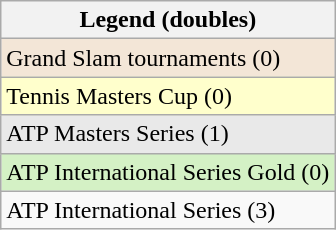<table class="wikitable sortable mw-collapsible mw-collapsed">
<tr>
<th>Legend (doubles)</th>
</tr>
<tr style="background:#f3e6d7;">
<td>Grand Slam tournaments (0)</td>
</tr>
<tr style="background:#ffffcc;">
<td>Tennis Masters Cup (0)</td>
</tr>
<tr style="background:#e9e9e9;">
<td>ATP Masters Series (1)</td>
</tr>
<tr style="background:#d4f1c5;">
<td>ATP International Series Gold (0)</td>
</tr>
<tr>
<td>ATP International Series (3)</td>
</tr>
</table>
